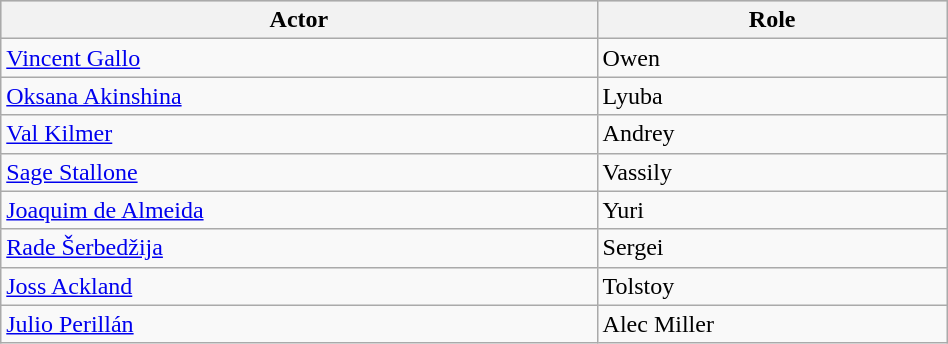<table class="wikitable" width="50%">
<tr bgcolor="#CCCCCC">
<th>Actor</th>
<th>Role</th>
</tr>
<tr>
<td><a href='#'>Vincent Gallo</a></td>
<td>Owen</td>
</tr>
<tr>
<td><a href='#'>Oksana Akinshina</a></td>
<td>Lyuba</td>
</tr>
<tr>
<td><a href='#'>Val Kilmer</a></td>
<td>Andrey</td>
</tr>
<tr>
<td><a href='#'>Sage Stallone</a></td>
<td>Vassily</td>
</tr>
<tr>
<td><a href='#'>Joaquim de Almeida</a></td>
<td>Yuri</td>
</tr>
<tr>
<td><a href='#'>Rade Šerbedžija</a></td>
<td>Sergei</td>
</tr>
<tr>
<td><a href='#'>Joss Ackland</a></td>
<td>Tolstoy</td>
</tr>
<tr>
<td><a href='#'>Julio Perillán</a></td>
<td>Alec Miller</td>
</tr>
</table>
